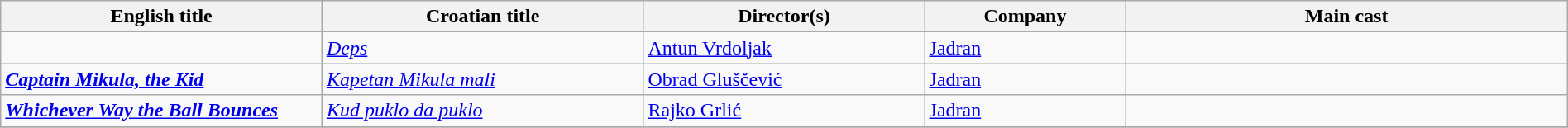<table class="wikitable" width= "100%">
<tr>
<th width=16%>English title</th>
<th width=16%>Croatian title</th>
<th width=14%>Director(s)</th>
<th width=10%>Company</th>
<th width=22%>Main cast</th>
</tr>
<tr>
<td><strong><em> </em></strong></td>
<td><em><a href='#'>Deps</a></em></td>
<td><a href='#'>Antun Vrdoljak</a></td>
<td><a href='#'>Jadran</a></td>
<td></td>
</tr>
<tr>
<td><strong><em><a href='#'>Captain Mikula, the Kid</a></em></strong></td>
<td><em><a href='#'>Kapetan Mikula mali</a></em></td>
<td><a href='#'>Obrad Gluščević</a></td>
<td><a href='#'>Jadran</a></td>
<td></td>
</tr>
<tr>
<td><strong><em><a href='#'>Whichever Way the Ball Bounces</a></em></strong></td>
<td><em><a href='#'>Kud puklo da puklo</a></em></td>
<td><a href='#'>Rajko Grlić</a></td>
<td><a href='#'>Jadran</a></td>
<td></td>
</tr>
<tr>
</tr>
</table>
